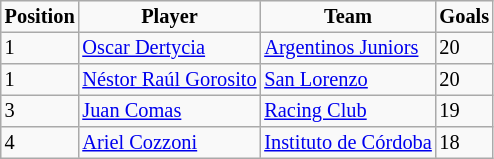<table border="2" cellpadding="2" cellspacing="0" style="margin: 0; background: #f9f9f9; border: 1px #aaa solid; border-collapse: collapse; font-size: 85%;">
<tr>
<th>Position</th>
<th>Player</th>
<th>Team</th>
<th>Goals</th>
</tr>
<tr>
<td>1</td>
<td><a href='#'>Oscar Dertycia</a></td>
<td><a href='#'>Argentinos Juniors</a></td>
<td>20</td>
</tr>
<tr>
<td>1</td>
<td><a href='#'>Néstor Raúl Gorosito</a></td>
<td><a href='#'>San Lorenzo</a></td>
<td>20</td>
</tr>
<tr>
<td>3</td>
<td><a href='#'>Juan Comas</a></td>
<td><a href='#'>Racing Club</a></td>
<td>19</td>
</tr>
<tr>
<td>4</td>
<td><a href='#'>Ariel Cozzoni</a></td>
<td><a href='#'>Instituto de Córdoba</a></td>
<td>18</td>
</tr>
</table>
